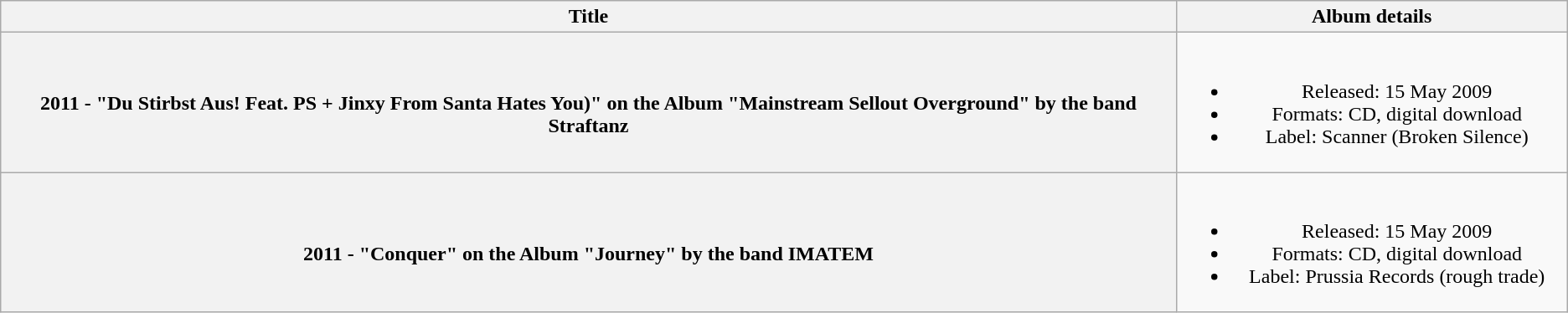<table class="wikitable plainrowheaders" style="text-align:center;">
<tr>
<th scope="col" style="with:10em;">Title</th>
<th scope="col" style="width:19em;">Album details</th>
</tr>
<tr>
<th scope="row"><br>2011 - "Du Stirbst Aus!
Feat. PS + Jinxy From Santa Hates You)" on the Album "Mainstream Sellout Overground" by the band Straftanz</th>
<td><br><ul><li>Released: 15 May 2009</li><li>Formats: CD, digital download</li><li>Label: Scanner (Broken Silence)</li></ul></td>
</tr>
<tr>
<th scope="row"><br>2011 - "Conquer" on the Album "Journey" by the band IMATEM</th>
<td><br><ul><li>Released: 15 May 2009</li><li>Formats: CD, digital download</li><li>Label: Prussia Records (rough trade)</li></ul></td>
</tr>
</table>
